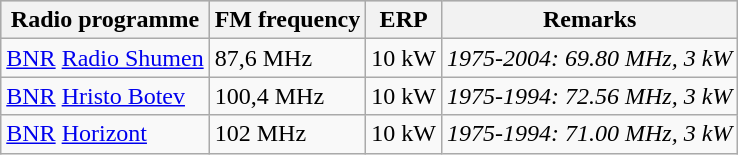<table class="wikitable">
<tr style="background:#ccc;">
<th>Radio programme</th>
<th>FM frequency</th>
<th>ERP</th>
<th>Remarks</th>
</tr>
<tr>
<td><a href='#'>BNR</a> <a href='#'>Radio Shumen</a></td>
<td>87,6 MHz</td>
<td>10 kW</td>
<td><em>1975-2004: 69.80 MHz, 3 kW</em></td>
</tr>
<tr>
<td><a href='#'>BNR</a> <a href='#'>Hristo Botev</a></td>
<td>100,4 MHz</td>
<td>10 kW</td>
<td><em>1975-1994: 72.56 MHz, 3 kW</em></td>
</tr>
<tr>
<td><a href='#'>BNR</a> <a href='#'>Horizont</a></td>
<td>102 MHz</td>
<td>10 kW</td>
<td><em>1975-1994: 71.00 MHz, 3 kW</em></td>
</tr>
</table>
